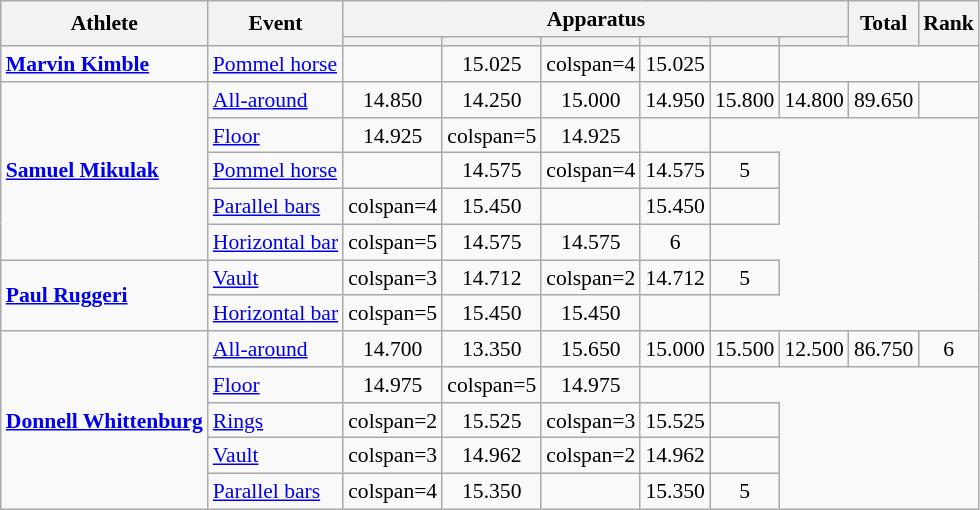<table class="wikitable" style="font-size:90%">
<tr>
<th rowspan=2>Athlete</th>
<th rowspan=2>Event</th>
<th colspan=6>Apparatus</th>
<th rowspan=2>Total</th>
<th rowspan=2>Rank</th>
</tr>
<tr style="font-size:95%">
<th></th>
<th></th>
<th></th>
<th></th>
<th></th>
<th></th>
</tr>
<tr align=center>
<td align=left><strong><a href='#'>Marvin Kimble</a></strong></td>
<td align=left><a href='#'>Pommel horse</a></td>
<td></td>
<td>15.025</td>
<td>colspan=4 </td>
<td>15.025</td>
<td></td>
</tr>
<tr align=center>
<td align=left rowspan=5><strong><a href='#'>Samuel Mikulak</a></strong></td>
<td align=left><a href='#'>All-around</a></td>
<td>14.850</td>
<td>14.250</td>
<td>15.000</td>
<td>14.950</td>
<td>15.800</td>
<td>14.800</td>
<td>89.650</td>
<td></td>
</tr>
<tr align=center>
<td align=left><a href='#'>Floor</a></td>
<td>14.925</td>
<td>colspan=5 </td>
<td>14.925</td>
<td></td>
</tr>
<tr align=center>
<td align=left><a href='#'>Pommel horse</a></td>
<td></td>
<td>14.575</td>
<td>colspan=4 </td>
<td>14.575</td>
<td>5</td>
</tr>
<tr align=center>
<td align=left><a href='#'>Parallel bars</a></td>
<td>colspan=4 </td>
<td>15.450</td>
<td></td>
<td>15.450</td>
<td></td>
</tr>
<tr align=center>
<td align=left><a href='#'>Horizontal bar</a></td>
<td>colspan=5 </td>
<td>14.575</td>
<td>14.575</td>
<td>6</td>
</tr>
<tr align=center>
<td align=left rowspan=2><strong><a href='#'>Paul Ruggeri</a></strong></td>
<td align=left><a href='#'>Vault</a></td>
<td>colspan=3 </td>
<td>14.712</td>
<td>colspan=2 </td>
<td>14.712</td>
<td>5</td>
</tr>
<tr align=center>
<td align=left><a href='#'>Horizontal bar</a></td>
<td>colspan=5 </td>
<td>15.450</td>
<td>15.450</td>
<td></td>
</tr>
<tr align=center>
<td align=left rowspan=5><strong><a href='#'>Donnell Whittenburg</a></strong></td>
<td align=left><a href='#'>All-around</a></td>
<td>14.700</td>
<td>13.350</td>
<td>15.650</td>
<td>15.000</td>
<td>15.500</td>
<td>12.500</td>
<td>86.750</td>
<td>6</td>
</tr>
<tr align=center>
<td align=left><a href='#'>Floor</a></td>
<td>14.975</td>
<td>colspan=5 </td>
<td>14.975</td>
<td></td>
</tr>
<tr align=center>
<td align=left><a href='#'>Rings</a></td>
<td>colspan=2 </td>
<td>15.525</td>
<td>colspan=3 </td>
<td>15.525</td>
<td></td>
</tr>
<tr align=center>
<td align=left><a href='#'>Vault</a></td>
<td>colspan=3 </td>
<td>14.962</td>
<td>colspan=2 </td>
<td>14.962</td>
<td></td>
</tr>
<tr align=center>
<td align=left><a href='#'>Parallel bars</a></td>
<td>colspan=4 </td>
<td>15.350</td>
<td></td>
<td>15.350</td>
<td>5</td>
</tr>
</table>
